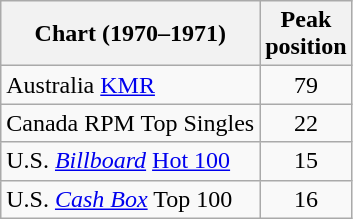<table class="wikitable sortable">
<tr>
<th align="left">Chart (1970–1971)</th>
<th align="left">Peak<br>position</th>
</tr>
<tr>
<td align="left">Australia <a href='#'>KMR</a></td>
<td style="text-align:center;">79</td>
</tr>
<tr>
<td align="left">Canada RPM Top Singles</td>
<td style="text-align:center;">22</td>
</tr>
<tr>
<td align="left">U.S. <em><a href='#'>Billboard</a></em> <a href='#'>Hot 100</a></td>
<td style="text-align:center;">15</td>
</tr>
<tr>
<td align="left">U.S. <em><a href='#'>Cash Box</a></em> Top 100</td>
<td style="text-align:center;">16</td>
</tr>
</table>
